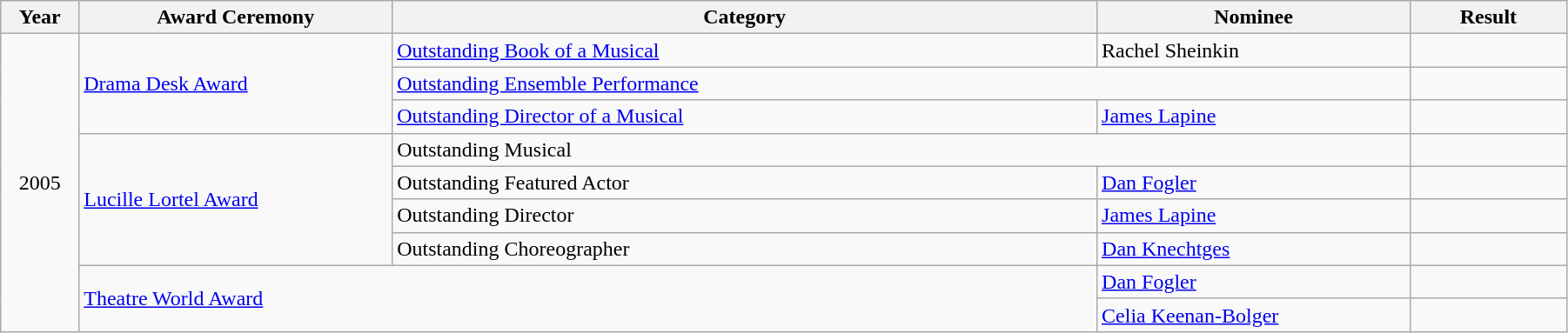<table class="wikitable" style="width:95%;">
<tr>
<th style="width:5%;">Year</th>
<th style="width:20%;">Award Ceremony</th>
<th style="width:45%;">Category</th>
<th style="width:20%;">Nominee</th>
<th style="width:10%;">Result</th>
</tr>
<tr>
<td rowspan="9" style="text-align:center;">2005</td>
<td rowspan="3"><a href='#'>Drama Desk Award</a></td>
<td><a href='#'>Outstanding Book of a Musical</a></td>
<td>Rachel Sheinkin</td>
<td></td>
</tr>
<tr>
<td colspan="2"><a href='#'>Outstanding Ensemble Performance</a></td>
<td></td>
</tr>
<tr>
<td><a href='#'>Outstanding Director of a Musical</a></td>
<td><a href='#'>James Lapine</a></td>
<td></td>
</tr>
<tr>
<td rowspan="4"><a href='#'>Lucille Lortel Award</a></td>
<td colspan="2">Outstanding Musical</td>
<td></td>
</tr>
<tr>
<td>Outstanding Featured Actor</td>
<td><a href='#'>Dan Fogler</a></td>
<td></td>
</tr>
<tr>
<td>Outstanding Director</td>
<td><a href='#'>James Lapine</a></td>
<td></td>
</tr>
<tr>
<td>Outstanding Choreographer</td>
<td><a href='#'>Dan Knechtges</a></td>
<td></td>
</tr>
<tr>
<td rowspan="2" colspan="2"><a href='#'>Theatre World Award</a></td>
<td><a href='#'>Dan Fogler</a></td>
<td></td>
</tr>
<tr>
<td><a href='#'>Celia Keenan-Bolger</a></td>
<td></td>
</tr>
</table>
